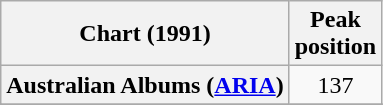<table class="wikitable sortable plainrowheaders" style="text-align:center">
<tr>
<th scope="col">Chart (1991)</th>
<th scope="col">Peak<br>position</th>
</tr>
<tr>
<th scope="row">Australian Albums (<a href='#'>ARIA</a>) </th>
<td align="center">137</td>
</tr>
<tr>
</tr>
<tr>
</tr>
<tr>
</tr>
</table>
